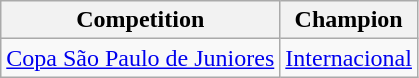<table class="wikitable">
<tr>
<th>Competition</th>
<th>Champion</th>
</tr>
<tr>
<td><a href='#'>Copa São Paulo de Juniores</a></td>
<td><a href='#'>Internacional</a></td>
</tr>
</table>
